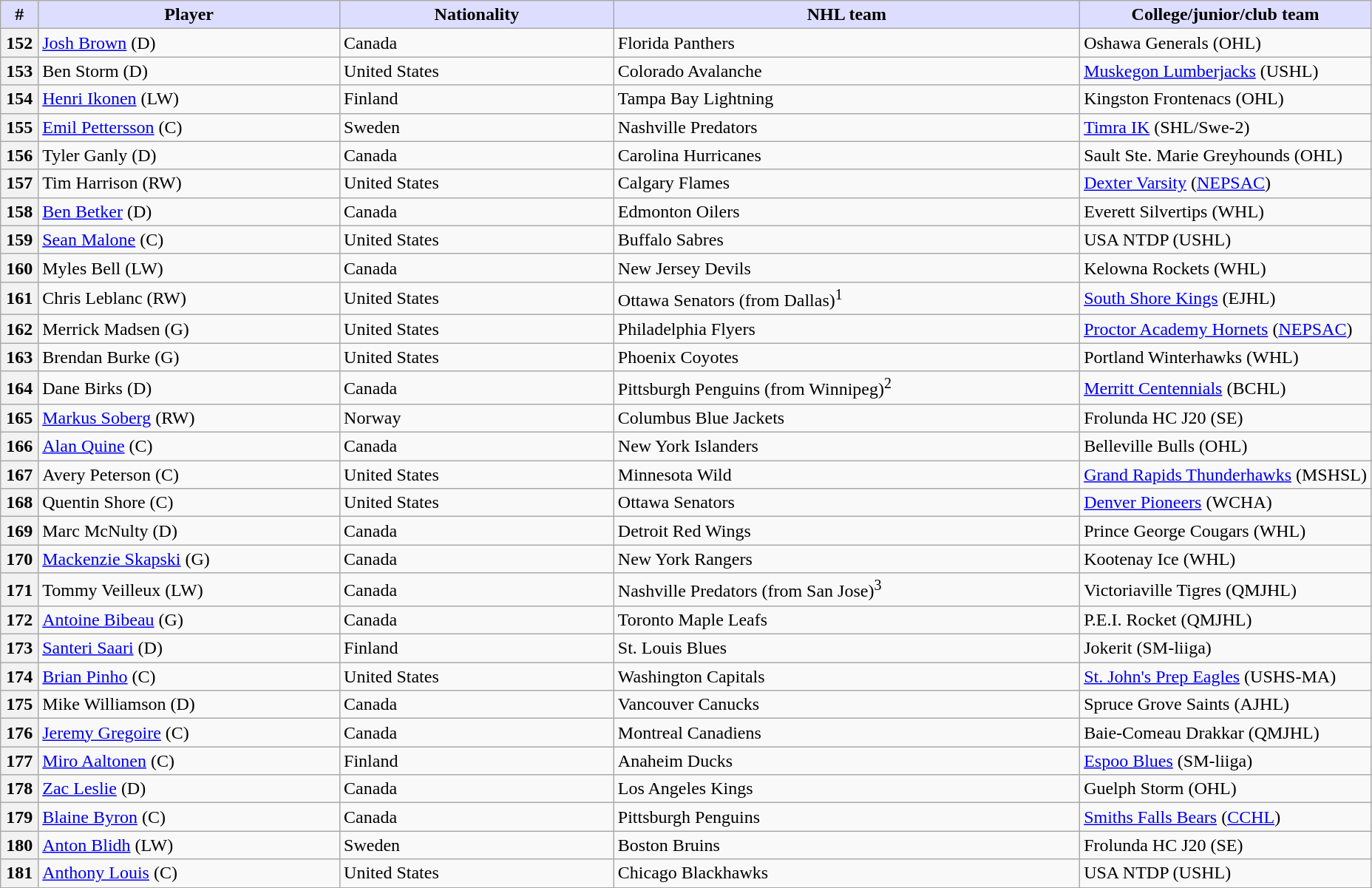<table class="wikitable">
<tr>
<th style="background:#ddf; width:2.75%;">#</th>
<th style="background:#ddf; width:22.0%;">Player</th>
<th style="background:#ddf; width:20.0%;">Nationality</th>
<th style="background:#ddf; width:34.0%;">NHL team</th>
<th style="background:#ddf; width:100.0%;">College/junior/club team</th>
</tr>
<tr>
<th>152</th>
<td><a href='#'>Josh Brown</a> (D)</td>
<td> Canada</td>
<td>Florida Panthers</td>
<td>Oshawa Generals (OHL)</td>
</tr>
<tr>
<th>153</th>
<td>Ben Storm (D)</td>
<td> United States</td>
<td>Colorado Avalanche</td>
<td><a href='#'>Muskegon Lumberjacks</a> (USHL)</td>
</tr>
<tr>
<th>154</th>
<td><a href='#'>Henri Ikonen</a> (LW)</td>
<td> Finland</td>
<td>Tampa Bay Lightning</td>
<td>Kingston Frontenacs (OHL)</td>
</tr>
<tr>
<th>155</th>
<td><a href='#'>Emil Pettersson</a> (C)</td>
<td> Sweden</td>
<td>Nashville Predators</td>
<td><a href='#'>Timra IK</a> (SHL/Swe-2)</td>
</tr>
<tr>
<th>156</th>
<td>Tyler Ganly (D)</td>
<td> Canada</td>
<td>Carolina Hurricanes</td>
<td>Sault Ste. Marie Greyhounds (OHL)</td>
</tr>
<tr>
<th>157</th>
<td>Tim Harrison (RW)</td>
<td> United States</td>
<td>Calgary Flames</td>
<td><a href='#'>Dexter Varsity</a> (<a href='#'>NEPSAC</a>)</td>
</tr>
<tr>
<th>158</th>
<td><a href='#'>Ben Betker</a> (D)</td>
<td> Canada</td>
<td>Edmonton Oilers</td>
<td>Everett Silvertips (WHL)</td>
</tr>
<tr>
<th>159</th>
<td><a href='#'>Sean Malone</a> (C)</td>
<td> United States</td>
<td>Buffalo Sabres</td>
<td>USA NTDP (USHL)</td>
</tr>
<tr>
<th>160</th>
<td>Myles Bell (LW)</td>
<td> Canada</td>
<td>New Jersey Devils</td>
<td>Kelowna Rockets (WHL)</td>
</tr>
<tr>
<th>161</th>
<td>Chris Leblanc (RW)</td>
<td> United States</td>
<td>Ottawa Senators (from Dallas)<sup>1</sup></td>
<td><a href='#'>South Shore Kings</a> (EJHL)</td>
</tr>
<tr>
<th>162</th>
<td>Merrick Madsen (G)</td>
<td> United States</td>
<td>Philadelphia Flyers</td>
<td><a href='#'>Proctor Academy Hornets</a> (<a href='#'>NEPSAC</a>)</td>
</tr>
<tr>
<th>163</th>
<td>Brendan Burke (G)</td>
<td> United States</td>
<td>Phoenix Coyotes</td>
<td>Portland Winterhawks (WHL)</td>
</tr>
<tr>
<th>164</th>
<td>Dane Birks (D)</td>
<td> Canada</td>
<td>Pittsburgh Penguins (from Winnipeg)<sup>2</sup></td>
<td><a href='#'>Merritt Centennials</a> (BCHL)</td>
</tr>
<tr>
<th>165</th>
<td><a href='#'>Markus Soberg</a> (RW)</td>
<td> Norway</td>
<td>Columbus Blue Jackets</td>
<td>Frolunda HC J20 (SE)</td>
</tr>
<tr>
<th>166</th>
<td><a href='#'>Alan Quine</a> (C)</td>
<td> Canada</td>
<td>New York Islanders</td>
<td>Belleville Bulls (OHL)</td>
</tr>
<tr>
<th>167</th>
<td>Avery Peterson (C)</td>
<td> United States</td>
<td>Minnesota Wild</td>
<td><a href='#'>Grand Rapids Thunderhawks</a> (MSHSL)</td>
</tr>
<tr>
<th>168</th>
<td>Quentin Shore (C)</td>
<td> United States</td>
<td>Ottawa Senators</td>
<td><a href='#'>Denver Pioneers</a> (WCHA)</td>
</tr>
<tr>
<th>169</th>
<td>Marc McNulty (D)</td>
<td> Canada</td>
<td>Detroit Red Wings</td>
<td>Prince George Cougars (WHL)</td>
</tr>
<tr>
<th>170</th>
<td><a href='#'>Mackenzie Skapski</a> (G)</td>
<td> Canada</td>
<td>New York Rangers</td>
<td>Kootenay Ice (WHL)</td>
</tr>
<tr>
<th>171</th>
<td>Tommy Veilleux (LW)</td>
<td> Canada</td>
<td>Nashville Predators (from San Jose)<sup>3</sup></td>
<td>Victoriaville Tigres (QMJHL)</td>
</tr>
<tr>
<th>172</th>
<td><a href='#'>Antoine Bibeau</a> (G)</td>
<td> Canada</td>
<td>Toronto Maple Leafs</td>
<td>P.E.I. Rocket (QMJHL)</td>
</tr>
<tr>
<th>173</th>
<td><a href='#'>Santeri Saari</a> (D)</td>
<td> Finland</td>
<td>St. Louis Blues</td>
<td>Jokerit (SM-liiga)</td>
</tr>
<tr>
<th>174</th>
<td><a href='#'>Brian Pinho</a> (C)</td>
<td> United States</td>
<td>Washington Capitals</td>
<td><a href='#'>St. John's Prep Eagles</a> (USHS-MA)</td>
</tr>
<tr>
<th>175</th>
<td>Mike Williamson (D)</td>
<td> Canada</td>
<td>Vancouver Canucks</td>
<td>Spruce Grove Saints (AJHL)</td>
</tr>
<tr>
<th>176</th>
<td><a href='#'>Jeremy Gregoire</a> (C)</td>
<td> Canada</td>
<td>Montreal Canadiens</td>
<td>Baie-Comeau Drakkar (QMJHL)</td>
</tr>
<tr>
<th>177</th>
<td><a href='#'>Miro Aaltonen</a> (C)</td>
<td> Finland</td>
<td>Anaheim Ducks</td>
<td><a href='#'>Espoo Blues</a> (SM-liiga)</td>
</tr>
<tr>
<th>178</th>
<td><a href='#'>Zac Leslie</a> (D)</td>
<td> Canada</td>
<td>Los Angeles Kings</td>
<td>Guelph Storm (OHL)</td>
</tr>
<tr>
<th>179</th>
<td><a href='#'>Blaine Byron</a> (C)</td>
<td> Canada</td>
<td>Pittsburgh Penguins</td>
<td><a href='#'>Smiths Falls Bears</a> (<a href='#'>CCHL</a>)</td>
</tr>
<tr>
<th>180</th>
<td><a href='#'>Anton Blidh</a> (LW)</td>
<td> Sweden</td>
<td>Boston Bruins</td>
<td>Frolunda HC J20 (SE)</td>
</tr>
<tr>
<th>181</th>
<td><a href='#'>Anthony Louis</a> (C)</td>
<td> United States</td>
<td>Chicago Blackhawks</td>
<td>USA NTDP (USHL)</td>
</tr>
</table>
